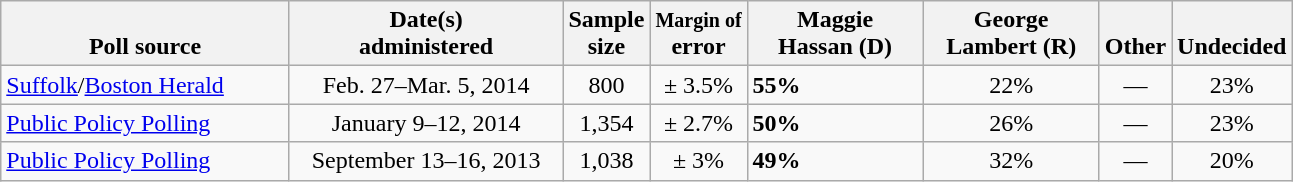<table class="wikitable">
<tr valign= bottom>
<th style="width:185px;">Poll source</th>
<th style="width:175px;">Date(s)<br>administered</th>
<th class=small>Sample<br>size</th>
<th><small>Margin of</small><br>error</th>
<th style="width:110px;">Maggie<br>Hassan (D)</th>
<th style="width:110px;">George<br>Lambert (R)</th>
<th>Other</th>
<th>Undecided</th>
</tr>
<tr>
<td><a href='#'>Suffolk</a>/<a href='#'>Boston Herald</a></td>
<td align=center>Feb. 27–Mar. 5, 2014</td>
<td align=center>800</td>
<td align=center>± 3.5%</td>
<td><strong>55%</strong></td>
<td align=center>22%</td>
<td align=center>—</td>
<td align=center>23%</td>
</tr>
<tr>
<td><a href='#'>Public Policy Polling</a></td>
<td align=center>January 9–12, 2014</td>
<td align=center>1,354</td>
<td align=center>± 2.7%</td>
<td><strong>50%</strong></td>
<td align=center>26%</td>
<td align=center>—</td>
<td align=center>23%</td>
</tr>
<tr>
<td><a href='#'>Public Policy Polling</a></td>
<td align=center>September 13–16, 2013</td>
<td align=center>1,038</td>
<td align=center>± 3%</td>
<td><strong>49%</strong></td>
<td align=center>32%</td>
<td align=center>—</td>
<td align=center>20%</td>
</tr>
</table>
